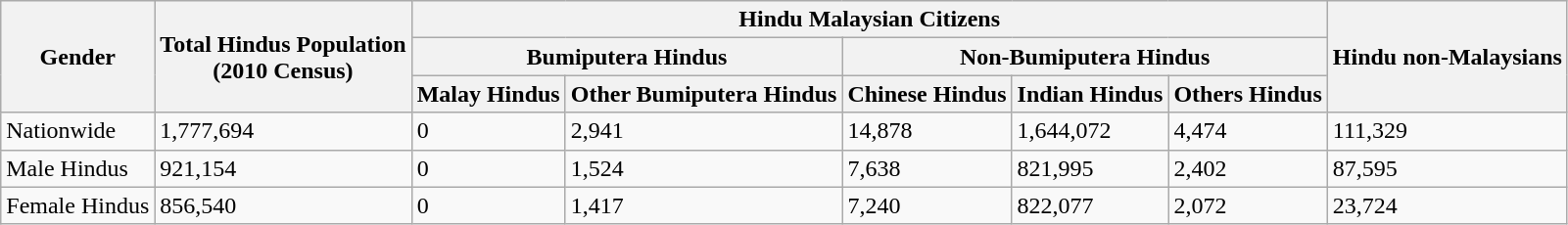<table class="wikitable sortable">
<tr>
<th rowspan=3>Gender</th>
<th rowspan=3>Total Hindus Population<br>(2010 Census)</th>
<th colspan=5>Hindu Malaysian Citizens</th>
<th rowspan=3>Hindu non-Malaysians</th>
</tr>
<tr>
<th colspan=2>Bumiputera Hindus</th>
<th colspan=3>Non-Bumiputera Hindus</th>
</tr>
<tr>
<th>Malay Hindus</th>
<th>Other Bumiputera Hindus</th>
<th>Chinese Hindus</th>
<th>Indian Hindus</th>
<th>Others Hindus</th>
</tr>
<tr>
<td>Nationwide</td>
<td>1,777,694</td>
<td>0</td>
<td>2,941</td>
<td>14,878</td>
<td>1,644,072</td>
<td>4,474</td>
<td>111,329</td>
</tr>
<tr>
<td>Male Hindus</td>
<td>921,154</td>
<td>0</td>
<td>1,524</td>
<td>7,638</td>
<td>821,995</td>
<td>2,402</td>
<td>87,595</td>
</tr>
<tr>
<td>Female Hindus</td>
<td>856,540</td>
<td>0</td>
<td>1,417</td>
<td>7,240</td>
<td>822,077</td>
<td>2,072</td>
<td>23,724</td>
</tr>
</table>
